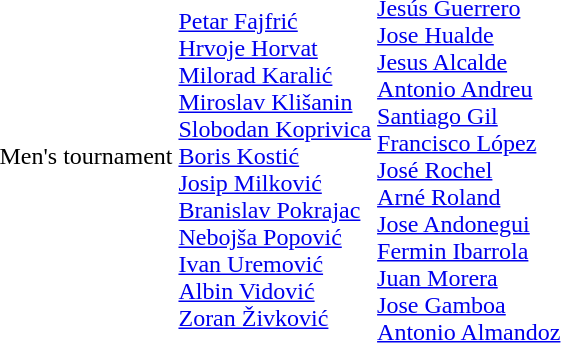<table>
<tr>
<td>Men's tournament</td>
<td><br><a href='#'>Petar Fajfrić</a><br><a href='#'>Hrvoje Horvat</a><br><a href='#'>Milorad Karalić</a><br><a href='#'>Miroslav Klišanin</a><br><a href='#'>Slobodan Koprivica</a><br><a href='#'>Boris Kostić</a><br><a href='#'>Josip Milković</a><br><a href='#'>Branislav Pokrajac</a><br><a href='#'>Nebojša Popović</a><br><a href='#'>Ivan Uremović</a><br><a href='#'>Albin Vidović</a><br><a href='#'>Zoran Živković</a></td>
<td><br><a href='#'>Jesús Guerrero</a><br> <a href='#'>Jose Hualde</a><br> <a href='#'>Jesus Alcalde</a><br><a href='#'>Antonio Andreu</a><br><a href='#'>Santiago Gil</a><br><a href='#'>Francisco López</a><br><a href='#'>José Rochel</a><br><a href='#'>Arné Roland</a><br> <a href='#'>Jose Andonegui</a><br> <a href='#'>Fermin Ibarrola</a><br> <a href='#'>Juan Morera</a><br><a href='#'>Jose Gamboa</a><br> <a href='#'>Antonio Almandoz</a></td>
<td><br><br><br><br><br><br><br><br></td>
</tr>
</table>
